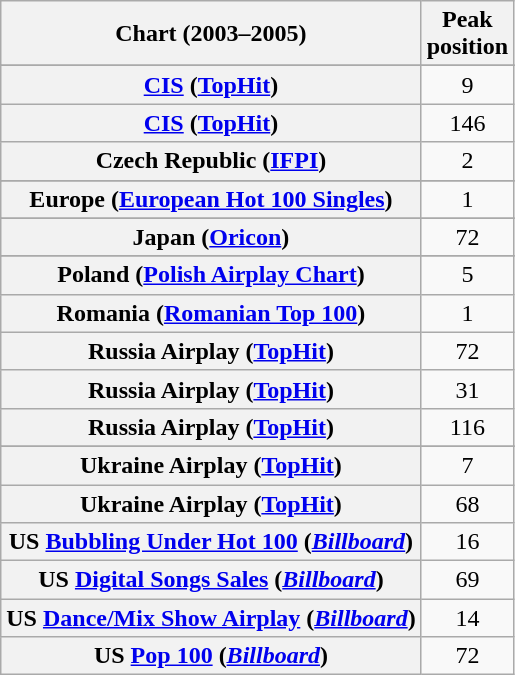<table class="wikitable sortable plainrowheaders" style="text-align:center">
<tr>
<th scope="col">Chart (2003–2005)</th>
<th scope="col">Peak<br>position</th>
</tr>
<tr>
</tr>
<tr>
</tr>
<tr>
</tr>
<tr>
</tr>
<tr>
<th scope="row"><a href='#'>CIS</a> (<a href='#'>TopHit</a>)<br><em></em></th>
<td>9</td>
</tr>
<tr>
<th scope="row"><a href='#'>CIS</a> (<a href='#'>TopHit</a>)<br><em></em></th>
<td>146</td>
</tr>
<tr>
<th scope="row">Czech Republic (<a href='#'>IFPI</a>)</th>
<td>2</td>
</tr>
<tr>
</tr>
<tr>
<th scope="row">Europe (<a href='#'>European Hot 100 Singles</a>)</th>
<td>1</td>
</tr>
<tr>
</tr>
<tr>
</tr>
<tr>
</tr>
<tr>
</tr>
<tr>
</tr>
<tr>
</tr>
<tr>
</tr>
<tr>
</tr>
<tr>
<th scope="row">Japan (<a href='#'>Oricon</a>)</th>
<td>72</td>
</tr>
<tr>
</tr>
<tr>
</tr>
<tr>
</tr>
<tr>
<th scope="row">Poland (<a href='#'>Polish Airplay Chart</a>)</th>
<td>5</td>
</tr>
<tr>
<th scope="row">Romania (<a href='#'>Romanian Top 100</a>)</th>
<td>1</td>
</tr>
<tr>
<th scope="row">Russia Airplay (<a href='#'>TopHit</a>)</th>
<td>72</td>
</tr>
<tr>
<th scope="row">Russia Airplay (<a href='#'>TopHit</a>)<br><em></em></th>
<td>31</td>
</tr>
<tr>
<th scope="row">Russia Airplay (<a href='#'>TopHit</a>)<br><em></em></th>
<td>116</td>
</tr>
<tr>
</tr>
<tr>
</tr>
<tr>
</tr>
<tr>
</tr>
<tr>
</tr>
<tr>
<th scope="row">Ukraine Airplay (<a href='#'>TopHit</a>)<br><em></em></th>
<td>7</td>
</tr>
<tr>
<th scope="row">Ukraine Airplay (<a href='#'>TopHit</a>)<br><em></em></th>
<td>68</td>
</tr>
<tr>
<th scope="row">US <a href='#'>Bubbling Under Hot 100</a> (<em><a href='#'>Billboard</a></em>)<br><em></em></th>
<td>16</td>
</tr>
<tr>
<th scope="row">US <a href='#'>Digital Songs Sales</a> (<em><a href='#'>Billboard</a></em>)<br><em></em></th>
<td>69</td>
</tr>
<tr>
<th scope="row">US <a href='#'>Dance/Mix Show Airplay</a> (<em><a href='#'>Billboard</a></em>)<br><em></em></th>
<td>14</td>
</tr>
<tr>
<th scope="row">US <a href='#'>Pop 100</a> (<em><a href='#'>Billboard</a></em>)<br><em></em></th>
<td>72</td>
</tr>
</table>
